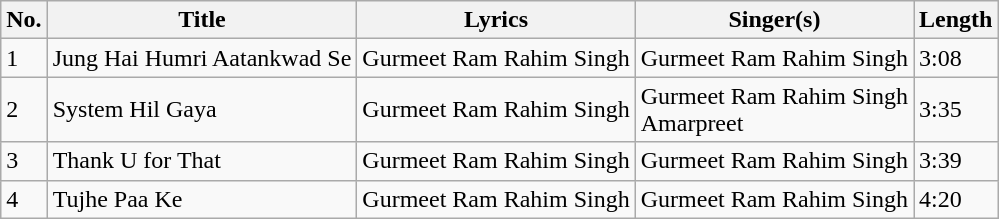<table class="wikitable">
<tr>
<th>No.</th>
<th>Title</th>
<th>Lyrics</th>
<th>Singer(s)</th>
<th>Length</th>
</tr>
<tr>
<td>1</td>
<td>Jung Hai Humri Aatankwad Se</td>
<td>Gurmeet Ram Rahim Singh</td>
<td>Gurmeet Ram Rahim Singh</td>
<td>3:08</td>
</tr>
<tr>
<td>2</td>
<td>System Hil Gaya</td>
<td>Gurmeet Ram Rahim Singh</td>
<td>Gurmeet Ram Rahim Singh<br>Amarpreet</td>
<td>3:35</td>
</tr>
<tr>
<td>3</td>
<td>Thank U for That</td>
<td>Gurmeet Ram Rahim Singh</td>
<td>Gurmeet Ram Rahim Singh</td>
<td>3:39</td>
</tr>
<tr>
<td>4</td>
<td>Tujhe Paa Ke</td>
<td>Gurmeet Ram Rahim Singh</td>
<td>Gurmeet Ram Rahim Singh</td>
<td>4:20</td>
</tr>
</table>
